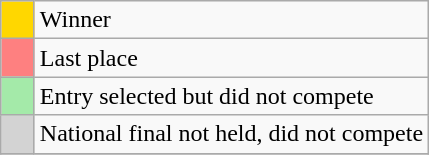<table class="wikitable">
<tr>
<td width=15px bgcolor=gold></td>
<td>Winner</td>
</tr>
<tr>
<td bgcolor=#FE8080></td>
<td>Last place</td>
</tr>
<tr>
<td bgcolor=#A4EAA9></td>
<td>Entry selected but did not compete</td>
</tr>
<tr>
<td bgcolor=lightgrey></td>
<td>National final not held, did not compete</td>
</tr>
<tr>
</tr>
</table>
